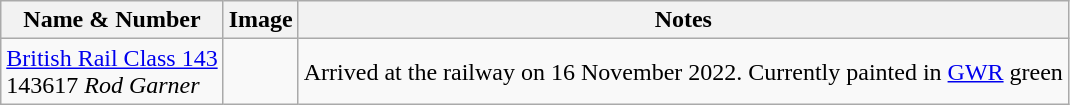<table class="wikitable">
<tr>
<th>Name & Number</th>
<th>Image</th>
<th>Notes</th>
</tr>
<tr>
<td><a href='#'>British Rail Class 143</a><br>143617 <em>Rod Garner</em></td>
<td></td>
<td>Arrived at the railway on 16 November 2022. Currently painted in <a href='#'>GWR</a> green</td>
</tr>
</table>
